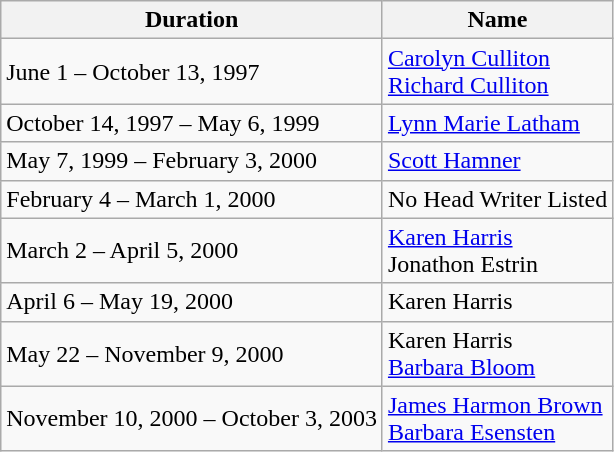<table class="wikitable">
<tr ">
<th>Duration</th>
<th>Name</th>
</tr>
<tr>
<td>June 1 – October 13, 1997</td>
<td><a href='#'>Carolyn Culliton</a><br><a href='#'>Richard Culliton</a></td>
</tr>
<tr>
<td>October 14, 1997 – May 6, 1999</td>
<td><a href='#'>Lynn Marie Latham</a></td>
</tr>
<tr>
<td>May 7, 1999 – February 3, 2000</td>
<td><a href='#'>Scott Hamner</a></td>
</tr>
<tr>
<td>February 4 – March 1, 2000</td>
<td>No Head Writer Listed</td>
</tr>
<tr>
<td>March 2 – April 5, 2000</td>
<td><a href='#'>Karen Harris</a><br>Jonathon Estrin</td>
</tr>
<tr>
<td>April 6 – May 19, 2000</td>
<td>Karen Harris</td>
</tr>
<tr>
<td>May 22 – November 9, 2000</td>
<td>Karen Harris<br><a href='#'>Barbara Bloom</a></td>
</tr>
<tr>
<td>November 10, 2000 – October 3, 2003</td>
<td><a href='#'>James Harmon Brown</a><br><a href='#'>Barbara Esensten</a></td>
</tr>
</table>
